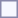<table style="border:1px solid #8888aa; background-color:#f7f8ff; padding:5px; font-size:95%; margin: 0px 12px 12px 0px;">
</table>
